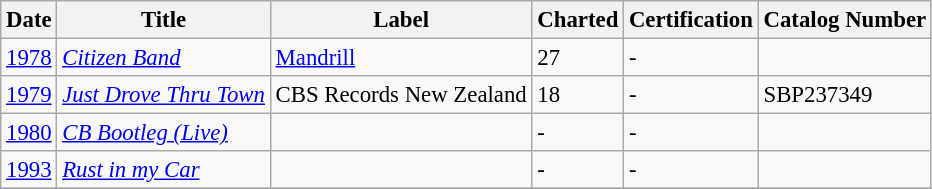<table class="wikitable" style="font-size: 95%;">
<tr>
<th>Date</th>
<th>Title</th>
<th>Label</th>
<th>Charted</th>
<th>Certification</th>
<th>Catalog Number</th>
</tr>
<tr>
<td align="left" valign="center"><a href='#'>1978</a></td>
<td align="left" valign="center"><em><a href='#'>Citizen Band</a></em></td>
<td align="left" valign="center"><a href='#'>Mandrill</a></td>
<td align="left" valign="center">27</td>
<td align="left" valign="center">-</td>
<td align="left" valign="center"></td>
</tr>
<tr>
<td align="left" valign="center"><a href='#'>1979</a></td>
<td align="left" valign="center"><em><a href='#'>Just Drove Thru Town</a></em></td>
<td align="left" valign="center">CBS Records New Zealand</td>
<td align="left" valign="center">18</td>
<td align="left" valign="center">-</td>
<td align="left" valign="center">SBP237349</td>
</tr>
<tr>
<td align="left" valign="center"><a href='#'>1980</a></td>
<td align="left" valign="center"><em><a href='#'>CB Bootleg (Live)</a></em></td>
<td align="left" valign="center"></td>
<td align="left" valign="center">-</td>
<td align="left" valign="center">-</td>
<td align="left" valign="center"></td>
</tr>
<tr>
<td align="left" valign="center"><a href='#'>1993</a></td>
<td align="left" valign="center"><em><a href='#'>Rust in my Car</a></em></td>
<td align="left" valign="center"></td>
<td align="left" valign="center">-</td>
<td align="left" valign="center">-</td>
<td align="left" valign="center"></td>
</tr>
<tr>
</tr>
</table>
